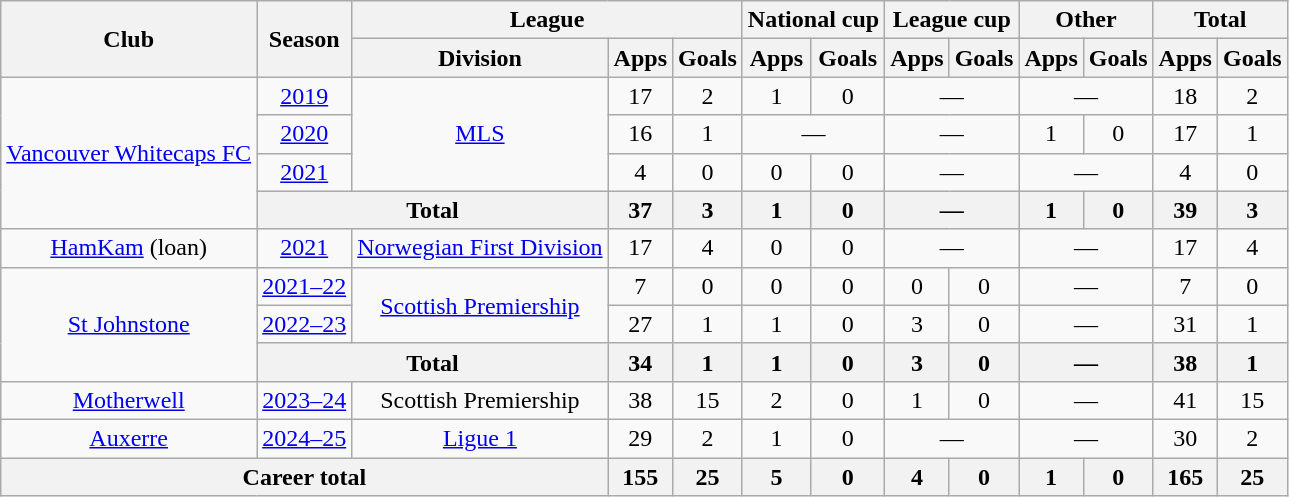<table class="wikitable" style="text-align:center;">
<tr>
<th rowspan="2">Club</th>
<th rowspan="2">Season</th>
<th colspan="3">League</th>
<th colspan="2">National cup</th>
<th colspan="2">League cup</th>
<th colspan="2">Other</th>
<th colspan="2">Total</th>
</tr>
<tr>
<th>Division</th>
<th>Apps</th>
<th>Goals</th>
<th>Apps</th>
<th>Goals</th>
<th>Apps</th>
<th>Goals</th>
<th>Apps</th>
<th>Goals</th>
<th>Apps</th>
<th>Goals</th>
</tr>
<tr>
<td rowspan="4"><a href='#'>Vancouver Whitecaps FC</a></td>
<td><a href='#'>2019</a></td>
<td rowspan="3"><a href='#'>MLS</a></td>
<td>17</td>
<td>2</td>
<td>1</td>
<td>0</td>
<td colspan="2">—</td>
<td colspan="2">—</td>
<td>18</td>
<td>2</td>
</tr>
<tr>
<td><a href='#'>2020</a></td>
<td>16</td>
<td>1</td>
<td colspan="2">—</td>
<td colspan=2>—</td>
<td>1</td>
<td>0</td>
<td>17</td>
<td>1</td>
</tr>
<tr>
<td><a href='#'>2021</a></td>
<td>4</td>
<td>0</td>
<td>0</td>
<td>0</td>
<td colspan="2">—</td>
<td colspan="2">—</td>
<td>4</td>
<td>0</td>
</tr>
<tr>
<th colspan="2">Total</th>
<th>37</th>
<th>3</th>
<th>1</th>
<th>0</th>
<th colspan="2">—</th>
<th>1</th>
<th>0</th>
<th>39</th>
<th>3</th>
</tr>
<tr>
<td><a href='#'>HamKam</a> (loan)</td>
<td><a href='#'>2021</a></td>
<td><a href='#'>Norwegian First Division</a></td>
<td>17</td>
<td>4</td>
<td>0</td>
<td>0</td>
<td colspan=2>—</td>
<td colspan=2>—</td>
<td>17</td>
<td>4</td>
</tr>
<tr>
<td rowspan="3"><a href='#'>St Johnstone</a></td>
<td><a href='#'>2021–22</a></td>
<td rowspan="2"><a href='#'>Scottish Premiership</a></td>
<td>7</td>
<td>0</td>
<td>0</td>
<td>0</td>
<td>0</td>
<td>0</td>
<td colspan="2">—</td>
<td>7</td>
<td>0</td>
</tr>
<tr>
<td><a href='#'>2022–23</a></td>
<td>27</td>
<td>1</td>
<td>1</td>
<td>0</td>
<td>3</td>
<td>0</td>
<td colspan="2">—</td>
<td>31</td>
<td>1</td>
</tr>
<tr>
<th colspan="2">Total</th>
<th>34</th>
<th>1</th>
<th>1</th>
<th>0</th>
<th>3</th>
<th>0</th>
<th colspan="2">—</th>
<th>38</th>
<th>1</th>
</tr>
<tr>
<td><a href='#'>Motherwell</a></td>
<td><a href='#'>2023–24</a></td>
<td>Scottish Premiership</td>
<td>38</td>
<td>15</td>
<td>2</td>
<td>0</td>
<td>1</td>
<td>0</td>
<td colspan="2">—</td>
<td>41</td>
<td>15</td>
</tr>
<tr>
<td><a href='#'>Auxerre</a></td>
<td><a href='#'>2024–25</a></td>
<td><a href='#'>Ligue 1</a></td>
<td>29</td>
<td>2</td>
<td>1</td>
<td>0</td>
<td colspan="2">—</td>
<td colspan="2">—</td>
<td>30</td>
<td>2</td>
</tr>
<tr>
<th colspan="3">Career total</th>
<th>155</th>
<th>25</th>
<th>5</th>
<th>0</th>
<th>4</th>
<th>0</th>
<th>1</th>
<th>0</th>
<th>165</th>
<th>25</th>
</tr>
</table>
